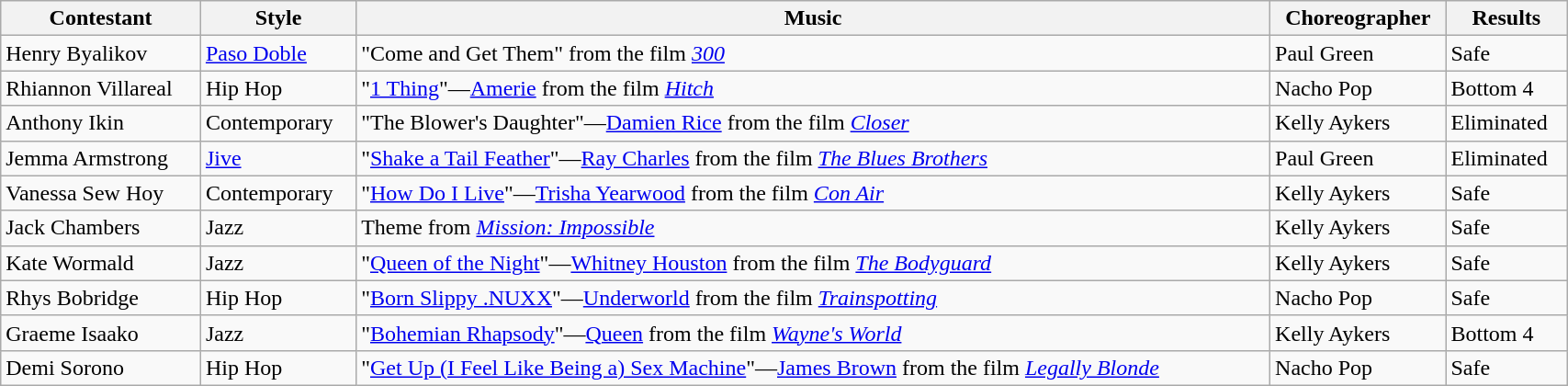<table class="wikitable" style="width:90%;">
<tr>
<th>Contestant</th>
<th>Style</th>
<th>Music</th>
<th>Choreographer</th>
<th>Results</th>
</tr>
<tr>
<td>Henry Byalikov</td>
<td><a href='#'>Paso Doble</a></td>
<td>"Come and Get Them" from the film <em><a href='#'>300</a></em></td>
<td>Paul Green</td>
<td>Safe</td>
</tr>
<tr>
<td>Rhiannon Villareal</td>
<td>Hip Hop</td>
<td>"<a href='#'>1 Thing</a>"—<a href='#'>Amerie</a> from the film <em><a href='#'>Hitch</a></em></td>
<td>Nacho Pop</td>
<td>Bottom 4</td>
</tr>
<tr>
<td>Anthony Ikin</td>
<td>Contemporary</td>
<td>"The Blower's Daughter"—<a href='#'>Damien Rice</a> from the film <em><a href='#'>Closer</a></em></td>
<td>Kelly Aykers</td>
<td>Eliminated</td>
</tr>
<tr>
<td>Jemma Armstrong</td>
<td><a href='#'>Jive</a></td>
<td>"<a href='#'>Shake a Tail Feather</a>"—<a href='#'>Ray Charles</a> from the film <em><a href='#'>The Blues Brothers</a></em></td>
<td>Paul Green</td>
<td>Eliminated</td>
</tr>
<tr>
<td>Vanessa Sew Hoy</td>
<td>Contemporary</td>
<td>"<a href='#'>How Do I Live</a>"—<a href='#'>Trisha Yearwood</a> from the film <em><a href='#'>Con Air</a></em></td>
<td>Kelly Aykers</td>
<td>Safe</td>
</tr>
<tr>
<td>Jack Chambers</td>
<td>Jazz</td>
<td>Theme from <em><a href='#'>Mission: Impossible</a></em></td>
<td>Kelly Aykers</td>
<td>Safe</td>
</tr>
<tr>
<td>Kate Wormald</td>
<td>Jazz</td>
<td>"<a href='#'>Queen of the Night</a>"—<a href='#'>Whitney Houston</a> from the film <em><a href='#'>The Bodyguard</a></em></td>
<td>Kelly Aykers</td>
<td>Safe</td>
</tr>
<tr>
<td>Rhys Bobridge</td>
<td>Hip Hop</td>
<td>"<a href='#'>Born Slippy .NUXX</a>"—<a href='#'>Underworld</a> from the film <em><a href='#'>Trainspotting</a></em></td>
<td>Nacho Pop</td>
<td>Safe</td>
</tr>
<tr>
<td>Graeme Isaako</td>
<td>Jazz</td>
<td>"<a href='#'>Bohemian Rhapsody</a>"—<a href='#'>Queen</a> from the film <em><a href='#'>Wayne's World</a></em></td>
<td>Kelly Aykers</td>
<td>Bottom 4</td>
</tr>
<tr>
<td>Demi Sorono</td>
<td>Hip Hop</td>
<td>"<a href='#'>Get Up (I Feel Like Being a) Sex Machine</a>"—<a href='#'>James Brown</a> from the film <em><a href='#'>Legally Blonde</a></em></td>
<td>Nacho Pop</td>
<td>Safe</td>
</tr>
</table>
